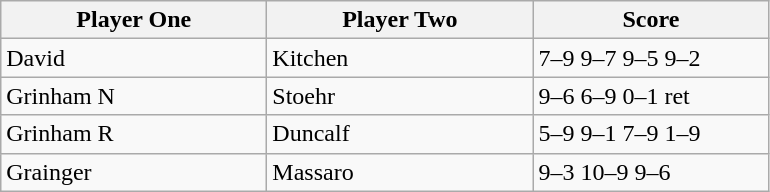<table class="wikitable">
<tr>
<th width=170>Player One</th>
<th width=170>Player Two</th>
<th width=150>Score</th>
</tr>
<tr>
<td> David</td>
<td> Kitchen</td>
<td>7–9 9–7 9–5 9–2</td>
</tr>
<tr>
<td> Grinham N</td>
<td> Stoehr</td>
<td>9–6 6–9 0–1 ret</td>
</tr>
<tr>
<td> Grinham R</td>
<td> Duncalf</td>
<td>5–9 9–1 7–9 1–9</td>
</tr>
<tr>
<td> Grainger</td>
<td> Massaro</td>
<td>9–3 10–9 9–6</td>
</tr>
</table>
